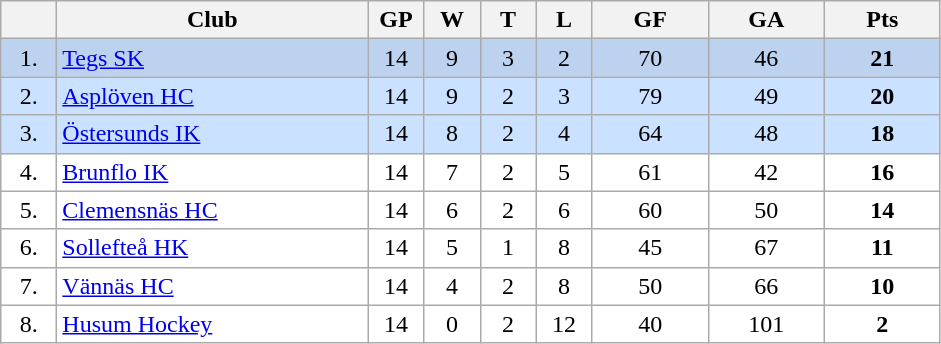<table class="wikitable">
<tr>
<th width="30"></th>
<th width="200">Club</th>
<th width="30">GP</th>
<th width="30">W</th>
<th width="30">T</th>
<th width="30">L</th>
<th width="70">GF</th>
<th width="70">GA</th>
<th width="70">Pts</th>
</tr>
<tr bgcolor="#BCD2EE" align="center">
<td>1.</td>
<td align="left"><a href='#'>Tegs SK</a></td>
<td>14</td>
<td>9</td>
<td>3</td>
<td>2</td>
<td>70</td>
<td>46</td>
<td><strong>21</strong></td>
</tr>
<tr bgcolor="#CAE1FF" align="center">
<td>2.</td>
<td align="left"><a href='#'>Asplöven HC</a></td>
<td>14</td>
<td>9</td>
<td>2</td>
<td>3</td>
<td>79</td>
<td>49</td>
<td><strong>20</strong></td>
</tr>
<tr bgcolor="#CAE1FF" align="center">
<td>3.</td>
<td align="left"><a href='#'>Östersunds IK</a></td>
<td>14</td>
<td>8</td>
<td>2</td>
<td>4</td>
<td>64</td>
<td>48</td>
<td><strong>18</strong></td>
</tr>
<tr bgcolor="#FFFFFF" align="center">
<td>4.</td>
<td align="left"><a href='#'>Brunflo IK</a></td>
<td>14</td>
<td>7</td>
<td>2</td>
<td>5</td>
<td>61</td>
<td>42</td>
<td><strong>16</strong></td>
</tr>
<tr bgcolor="#FFFFFF" align="center">
<td>5.</td>
<td align="left"><a href='#'>Clemensnäs HC</a></td>
<td>14</td>
<td>6</td>
<td>2</td>
<td>6</td>
<td>60</td>
<td>50</td>
<td><strong>14</strong></td>
</tr>
<tr bgcolor="#FFFFFF" align="center">
<td>6.</td>
<td align="left"><a href='#'>Sollefteå HK</a></td>
<td>14</td>
<td>5</td>
<td>1</td>
<td>8</td>
<td>45</td>
<td>67</td>
<td><strong>11</strong></td>
</tr>
<tr bgcolor="#FFFFFF" align="center">
<td>7.</td>
<td align="left"><a href='#'>Vännäs HC</a></td>
<td>14</td>
<td>4</td>
<td>2</td>
<td>8</td>
<td>50</td>
<td>66</td>
<td><strong>10</strong></td>
</tr>
<tr bgcolor="#FFFFFF" align="center">
<td>8.</td>
<td align="left"><a href='#'>Husum Hockey</a></td>
<td>14</td>
<td>0</td>
<td>2</td>
<td>12</td>
<td>40</td>
<td>101</td>
<td><strong>2</strong></td>
</tr>
</table>
